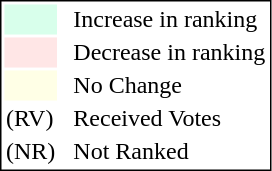<table style="border:1px solid black;">
<tr>
<td style="background:#D8FFEB; width:20px;"></td>
<td> </td>
<td>Increase in ranking</td>
</tr>
<tr>
<td style="background:#FFE6E6; width:20px;"></td>
<td> </td>
<td>Decrease in ranking</td>
</tr>
<tr>
<td style="background:#FFFFE6; width:20px;"></td>
<td> </td>
<td>No Change</td>
</tr>
<tr>
<td>(RV)</td>
<td> </td>
<td>Received Votes</td>
</tr>
<tr>
<td>(NR)</td>
<td> </td>
<td>Not Ranked</td>
</tr>
</table>
